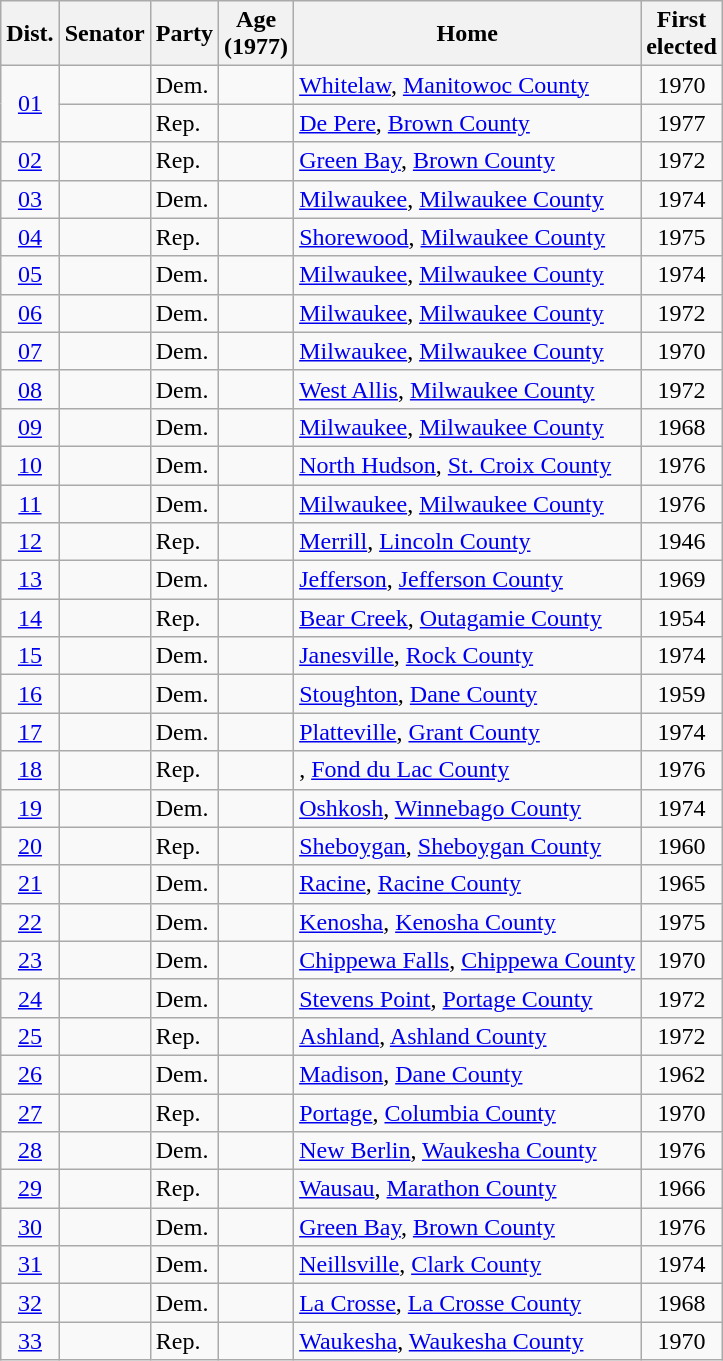<table class="wikitable sortable">
<tr>
<th>Dist.</th>
<th>Senator</th>
<th>Party</th>
<th>Age<br>(1977)</th>
<th>Home</th>
<th>First<br>elected</th>
</tr>
<tr>
<td rowspan="2" align="center"><a href='#'>01</a></td>
<td> </td>
<td>Dem.</td>
<td align="center"></td>
<td><a href='#'>Whitelaw</a>, <a href='#'>Manitowoc County</a></td>
<td align="center">1970</td>
</tr>
<tr>
<td> </td>
<td>Rep.</td>
<td align="center"></td>
<td><a href='#'>De Pere</a>, <a href='#'>Brown County</a></td>
<td align="center">1977</td>
</tr>
<tr>
<td align="center"><a href='#'>02</a></td>
<td></td>
<td>Rep.</td>
<td align="center"></td>
<td><a href='#'>Green Bay</a>, <a href='#'>Brown County</a></td>
<td align="center">1972</td>
</tr>
<tr>
<td align="center"><a href='#'>03</a></td>
<td></td>
<td>Dem.</td>
<td align="center"></td>
<td><a href='#'>Milwaukee</a>, <a href='#'>Milwaukee County</a></td>
<td align="center">1974</td>
</tr>
<tr>
<td align="center"><a href='#'>04</a></td>
<td></td>
<td>Rep.</td>
<td align="center"></td>
<td><a href='#'>Shorewood</a>, <a href='#'>Milwaukee County</a></td>
<td align="center">1975</td>
</tr>
<tr>
<td align="center"><a href='#'>05</a></td>
<td></td>
<td>Dem.</td>
<td align="center"></td>
<td><a href='#'>Milwaukee</a>, <a href='#'>Milwaukee County</a></td>
<td align="center">1974</td>
</tr>
<tr>
<td align="center"><a href='#'>06</a></td>
<td></td>
<td>Dem.</td>
<td align="center"></td>
<td><a href='#'>Milwaukee</a>, <a href='#'>Milwaukee County</a></td>
<td align="center">1972</td>
</tr>
<tr>
<td align="center"><a href='#'>07</a></td>
<td></td>
<td>Dem.</td>
<td align="center"></td>
<td><a href='#'>Milwaukee</a>, <a href='#'>Milwaukee County</a></td>
<td align="center">1970</td>
</tr>
<tr>
<td align="center"><a href='#'>08</a></td>
<td></td>
<td>Dem.</td>
<td align="center"></td>
<td><a href='#'>West Allis</a>, <a href='#'>Milwaukee County</a></td>
<td align="center">1972</td>
</tr>
<tr>
<td align="center"><a href='#'>09</a></td>
<td></td>
<td>Dem.</td>
<td align="center"></td>
<td><a href='#'>Milwaukee</a>, <a href='#'>Milwaukee County</a></td>
<td align="center">1968</td>
</tr>
<tr>
<td align="center"><a href='#'>10</a></td>
<td></td>
<td>Dem.</td>
<td align="center"></td>
<td><a href='#'>North Hudson</a>, <a href='#'>St. Croix County</a></td>
<td align="center">1976</td>
</tr>
<tr>
<td align="center"><a href='#'>11</a></td>
<td></td>
<td>Dem.</td>
<td align="center"></td>
<td><a href='#'>Milwaukee</a>, <a href='#'>Milwaukee County</a></td>
<td align="center">1976</td>
</tr>
<tr>
<td align="center"><a href='#'>12</a></td>
<td></td>
<td>Rep.</td>
<td align="center"></td>
<td><a href='#'>Merrill</a>, <a href='#'>Lincoln County</a></td>
<td align="center">1946</td>
</tr>
<tr>
<td align="center"><a href='#'>13</a></td>
<td></td>
<td>Dem.</td>
<td align="center"></td>
<td><a href='#'>Jefferson</a>, <a href='#'>Jefferson County</a></td>
<td align="center">1969</td>
</tr>
<tr>
<td align="center"><a href='#'>14</a></td>
<td></td>
<td>Rep.</td>
<td align="center"></td>
<td><a href='#'>Bear Creek</a>, <a href='#'>Outagamie County</a></td>
<td align="center">1954</td>
</tr>
<tr>
<td align="center"><a href='#'>15</a></td>
<td></td>
<td>Dem.</td>
<td align="center"></td>
<td><a href='#'>Janesville</a>, <a href='#'>Rock County</a></td>
<td align="center">1974</td>
</tr>
<tr>
<td align="center"><a href='#'>16</a></td>
<td></td>
<td>Dem.</td>
<td align="center"></td>
<td><a href='#'>Stoughton</a>, <a href='#'>Dane County</a></td>
<td align="center">1959</td>
</tr>
<tr>
<td align="center"><a href='#'>17</a></td>
<td></td>
<td>Dem.</td>
<td align="center"></td>
<td><a href='#'>Platteville</a>, <a href='#'>Grant County</a></td>
<td align="center">1974</td>
</tr>
<tr>
<td align="center"><a href='#'>18</a></td>
<td></td>
<td>Rep.</td>
<td align="center"></td>
<td>, <a href='#'>Fond du Lac County</a></td>
<td align="center">1976</td>
</tr>
<tr>
<td align="center"><a href='#'>19</a></td>
<td></td>
<td>Dem.</td>
<td align="center"></td>
<td><a href='#'>Oshkosh</a>, <a href='#'>Winnebago County</a></td>
<td align="center">1974</td>
</tr>
<tr>
<td align="center"><a href='#'>20</a></td>
<td></td>
<td>Rep.</td>
<td align="center"></td>
<td><a href='#'>Sheboygan</a>, <a href='#'>Sheboygan County</a></td>
<td align="center">1960</td>
</tr>
<tr>
<td align="center"><a href='#'>21</a></td>
<td></td>
<td>Dem.</td>
<td align="center"></td>
<td><a href='#'>Racine</a>, <a href='#'>Racine County</a></td>
<td align="center">1965</td>
</tr>
<tr>
<td align="center"><a href='#'>22</a></td>
<td></td>
<td>Dem.</td>
<td align="center"></td>
<td><a href='#'>Kenosha</a>, <a href='#'>Kenosha County</a></td>
<td align="center">1975</td>
</tr>
<tr>
<td align="center"><a href='#'>23</a></td>
<td></td>
<td>Dem.</td>
<td align="center"></td>
<td><a href='#'>Chippewa Falls</a>, <a href='#'>Chippewa County</a></td>
<td align="center">1970</td>
</tr>
<tr>
<td align="center"><a href='#'>24</a></td>
<td></td>
<td>Dem.</td>
<td align="center"></td>
<td><a href='#'>Stevens Point</a>, <a href='#'>Portage County</a></td>
<td align="center">1972</td>
</tr>
<tr>
<td align="center"><a href='#'>25</a></td>
<td></td>
<td>Rep.</td>
<td align="center"></td>
<td><a href='#'>Ashland</a>, <a href='#'>Ashland County</a></td>
<td align="center">1972</td>
</tr>
<tr>
<td align="center"><a href='#'>26</a></td>
<td></td>
<td>Dem.</td>
<td align="center"></td>
<td><a href='#'>Madison</a>, <a href='#'>Dane County</a></td>
<td align="center">1962</td>
</tr>
<tr>
<td align="center"><a href='#'>27</a></td>
<td></td>
<td>Rep.</td>
<td align="center"></td>
<td><a href='#'>Portage</a>, <a href='#'>Columbia County</a></td>
<td align="center">1970</td>
</tr>
<tr>
<td align="center"><a href='#'>28</a></td>
<td></td>
<td>Dem.</td>
<td align="center"></td>
<td><a href='#'>New Berlin</a>, <a href='#'>Waukesha County</a></td>
<td align="center">1976</td>
</tr>
<tr>
<td align="center"><a href='#'>29</a></td>
<td></td>
<td>Rep.</td>
<td align="center"></td>
<td><a href='#'>Wausau</a>, <a href='#'>Marathon County</a></td>
<td align="center">1966</td>
</tr>
<tr>
<td align="center"><a href='#'>30</a></td>
<td></td>
<td>Dem.</td>
<td align="center"></td>
<td><a href='#'>Green Bay</a>, <a href='#'>Brown County</a></td>
<td align="center">1976</td>
</tr>
<tr>
<td align="center"><a href='#'>31</a></td>
<td></td>
<td>Dem.</td>
<td align="center"></td>
<td><a href='#'>Neillsville</a>, <a href='#'>Clark County</a></td>
<td align="center">1974</td>
</tr>
<tr>
<td align="center"><a href='#'>32</a></td>
<td></td>
<td>Dem.</td>
<td align="center"></td>
<td><a href='#'>La Crosse</a>, <a href='#'>La Crosse County</a></td>
<td align="center">1968</td>
</tr>
<tr>
<td align="center"><a href='#'>33</a></td>
<td></td>
<td>Rep.</td>
<td align="center"></td>
<td><a href='#'>Waukesha</a>, <a href='#'>Waukesha County</a></td>
<td align="center">1970</td>
</tr>
</table>
